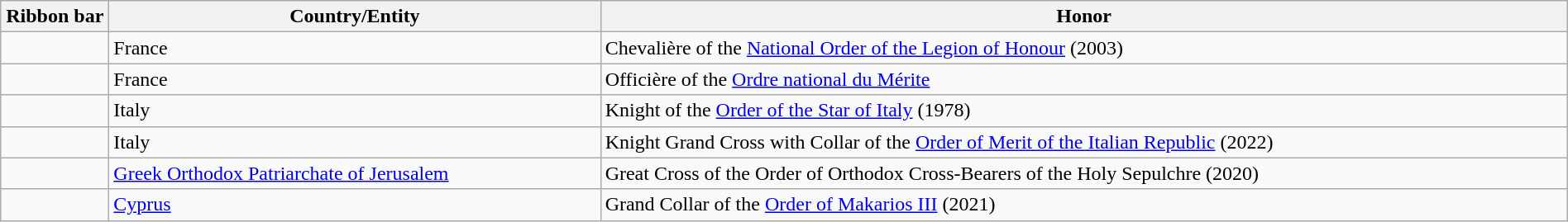<table class="wikitable" style="width:100%;">
<tr>
<th style="width:80px;">Ribbon bar</th>
<th>Country/Entity</th>
<th>Honor</th>
</tr>
<tr>
<td></td>
<td>France</td>
<td>Chevalière of the <a href='#'>National Order of the Legion of Honour</a> (2003)</td>
</tr>
<tr>
<td></td>
<td>France</td>
<td>Officière of the <a href='#'>Ordre national du Mérite</a></td>
</tr>
<tr>
<td></td>
<td>Italy</td>
<td>Knight of the <a href='#'>Order of the Star of Italy</a> (1978)</td>
</tr>
<tr>
<td></td>
<td>Italy</td>
<td>Knight Grand Cross with Collar of the <a href='#'>Order of Merit of the Italian Republic</a> (2022)</td>
</tr>
<tr>
<td></td>
<td><a href='#'>Greek Orthodox Patriarchate of Jerusalem</a></td>
<td>Great Cross of the Order of Orthodox Cross-Bearers of the Holy Sepulchre (2020)</td>
</tr>
<tr>
<td></td>
<td><a href='#'>Cyprus</a></td>
<td>Grand Collar of the <a href='#'>Order of Makarios III</a> (2021)</td>
</tr>
</table>
